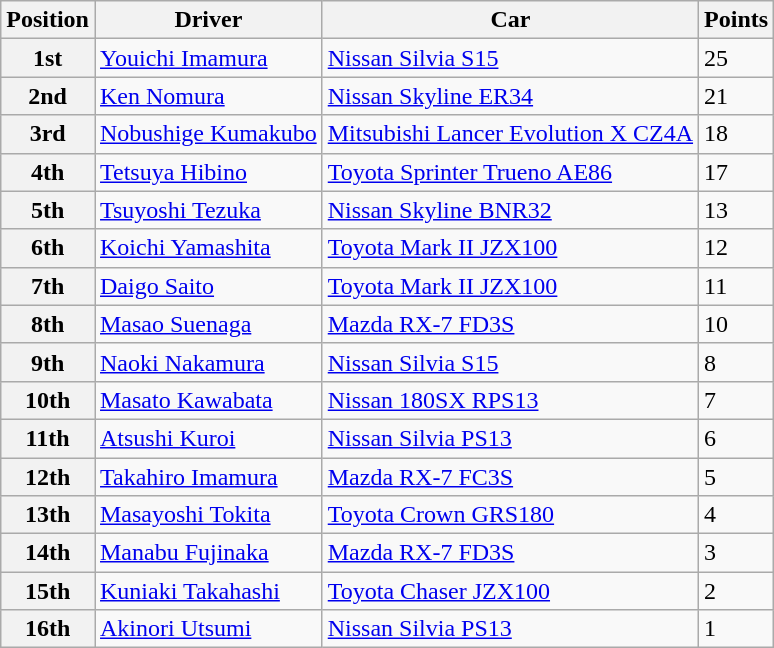<table class="wikitable">
<tr>
<th>Position</th>
<th>Driver</th>
<th>Car</th>
<th>Points</th>
</tr>
<tr>
<th>1st</th>
<td><a href='#'>Youichi Imamura</a></td>
<td><a href='#'>Nissan Silvia S15</a></td>
<td>25</td>
</tr>
<tr>
<th>2nd</th>
<td><a href='#'>Ken Nomura</a></td>
<td><a href='#'>Nissan Skyline ER34</a></td>
<td>21</td>
</tr>
<tr>
<th>3rd</th>
<td><a href='#'>Nobushige Kumakubo</a></td>
<td><a href='#'>Mitsubishi Lancer Evolution X CZ4A</a></td>
<td>18</td>
</tr>
<tr>
<th>4th</th>
<td><a href='#'>Tetsuya Hibino</a></td>
<td><a href='#'>Toyota Sprinter Trueno AE86</a></td>
<td>17</td>
</tr>
<tr>
<th>5th</th>
<td><a href='#'>Tsuyoshi Tezuka</a></td>
<td><a href='#'>Nissan Skyline BNR32</a></td>
<td>13</td>
</tr>
<tr>
<th>6th</th>
<td><a href='#'>Koichi Yamashita</a></td>
<td><a href='#'>Toyota Mark II JZX100</a></td>
<td>12</td>
</tr>
<tr>
<th>7th</th>
<td><a href='#'>Daigo Saito</a></td>
<td><a href='#'>Toyota Mark II JZX100</a></td>
<td>11</td>
</tr>
<tr>
<th>8th</th>
<td><a href='#'>Masao Suenaga</a></td>
<td><a href='#'>Mazda RX-7 FD3S</a></td>
<td>10</td>
</tr>
<tr>
<th>9th</th>
<td><a href='#'>Naoki Nakamura</a></td>
<td><a href='#'>Nissan Silvia S15</a></td>
<td>8</td>
</tr>
<tr>
<th>10th</th>
<td><a href='#'>Masato Kawabata</a></td>
<td><a href='#'>Nissan 180SX RPS13</a></td>
<td>7</td>
</tr>
<tr>
<th>11th</th>
<td><a href='#'>Atsushi Kuroi</a></td>
<td><a href='#'>Nissan Silvia PS13</a></td>
<td>6</td>
</tr>
<tr>
<th>12th</th>
<td><a href='#'>Takahiro Imamura</a></td>
<td><a href='#'>Mazda RX-7 FC3S</a></td>
<td>5</td>
</tr>
<tr>
<th>13th</th>
<td><a href='#'>Masayoshi Tokita</a></td>
<td><a href='#'>Toyota Crown GRS180</a></td>
<td>4</td>
</tr>
<tr>
<th>14th</th>
<td><a href='#'>Manabu Fujinaka</a></td>
<td><a href='#'>Mazda RX-7 FD3S</a></td>
<td>3</td>
</tr>
<tr>
<th>15th</th>
<td><a href='#'>Kuniaki Takahashi</a></td>
<td><a href='#'>Toyota Chaser JZX100</a></td>
<td>2</td>
</tr>
<tr>
<th>16th</th>
<td><a href='#'>Akinori Utsumi</a></td>
<td><a href='#'>Nissan Silvia PS13</a></td>
<td>1</td>
</tr>
</table>
